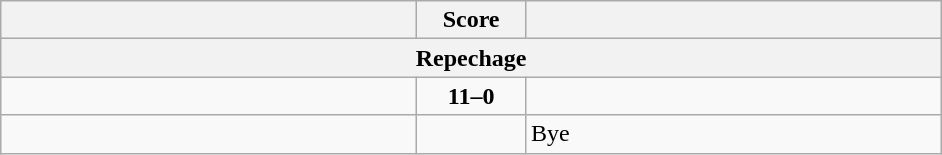<table class="wikitable" style="text-align: left;">
<tr>
<th align="right" width="270"></th>
<th width="65">Score</th>
<th align="left" width="270"></th>
</tr>
<tr>
<th colspan="3">Repechage</th>
</tr>
<tr>
<td><strong></strong></td>
<td align=center><strong>11–0</strong></td>
<td></td>
</tr>
<tr>
<td><strong></strong></td>
<td align=center></td>
<td>Bye</td>
</tr>
</table>
